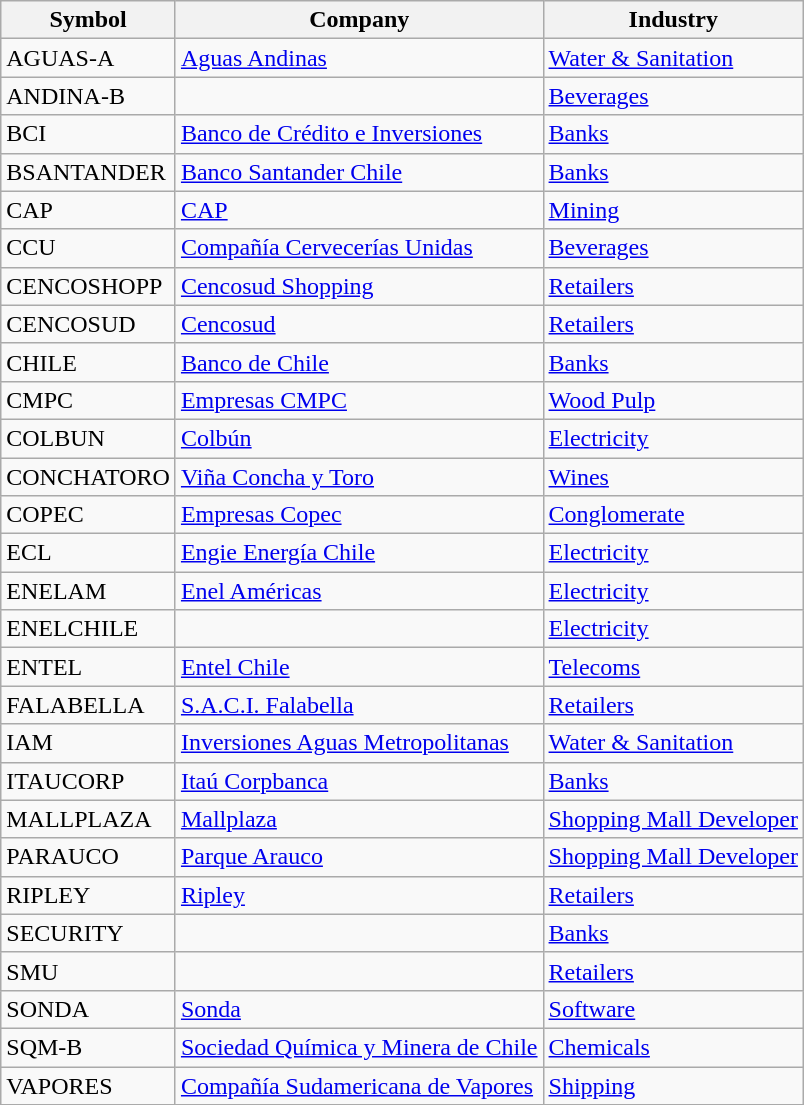<table class="wikitable sortable">
<tr>
<th>Symbol</th>
<th>Company</th>
<th>Industry</th>
</tr>
<tr>
<td>AGUAS-A</td>
<td><a href='#'>Aguas Andinas</a></td>
<td><a href='#'>Water & Sanitation</a></td>
</tr>
<tr>
<td>ANDINA-B</td>
<td></td>
<td><a href='#'>Beverages</a></td>
</tr>
<tr>
<td>BCI</td>
<td><a href='#'>Banco de Crédito e Inversiones</a></td>
<td><a href='#'>Banks</a></td>
</tr>
<tr>
<td>BSANTANDER</td>
<td><a href='#'>Banco Santander Chile</a></td>
<td><a href='#'>Banks</a></td>
</tr>
<tr>
<td>CAP</td>
<td><a href='#'>CAP</a></td>
<td><a href='#'>Mining</a></td>
</tr>
<tr>
<td>CCU</td>
<td><a href='#'>Compañía Cervecerías Unidas</a></td>
<td><a href='#'>Beverages</a></td>
</tr>
<tr>
<td>CENCOSHOPP</td>
<td><a href='#'>Cencosud Shopping</a></td>
<td><a href='#'>Retailers</a></td>
</tr>
<tr>
<td>CENCOSUD</td>
<td><a href='#'>Cencosud</a></td>
<td><a href='#'>Retailers</a></td>
</tr>
<tr>
<td>CHILE</td>
<td><a href='#'>Banco de Chile</a></td>
<td><a href='#'>Banks</a></td>
</tr>
<tr>
<td>CMPC</td>
<td><a href='#'>Empresas CMPC</a></td>
<td><a href='#'>Wood Pulp</a></td>
</tr>
<tr>
<td>COLBUN</td>
<td><a href='#'>Colbún</a></td>
<td><a href='#'>Electricity</a></td>
</tr>
<tr>
<td>CONCHATORO</td>
<td><a href='#'>Viña Concha y Toro</a></td>
<td><a href='#'>Wines</a></td>
</tr>
<tr>
<td>COPEC</td>
<td><a href='#'>Empresas Copec</a></td>
<td><a href='#'>Conglomerate</a></td>
</tr>
<tr>
<td>ECL</td>
<td><a href='#'>Engie Energía Chile</a></td>
<td><a href='#'>Electricity</a></td>
</tr>
<tr>
<td>ENELAM</td>
<td><a href='#'>Enel Américas</a></td>
<td><a href='#'>Electricity</a></td>
</tr>
<tr>
<td>ENELCHILE</td>
<td></td>
<td><a href='#'>Electricity</a></td>
</tr>
<tr>
<td>ENTEL</td>
<td><a href='#'>Entel Chile</a></td>
<td><a href='#'>Telecoms</a></td>
</tr>
<tr>
<td>FALABELLA</td>
<td><a href='#'>S.A.C.I. Falabella</a></td>
<td><a href='#'>Retailers</a></td>
</tr>
<tr>
<td>IAM</td>
<td><a href='#'>Inversiones Aguas Metropolitanas</a></td>
<td><a href='#'>Water & Sanitation</a></td>
</tr>
<tr>
<td>ITAUCORP</td>
<td><a href='#'>Itaú Corpbanca</a></td>
<td><a href='#'>Banks</a></td>
</tr>
<tr>
<td>MALLPLAZA</td>
<td><a href='#'>Mallplaza</a></td>
<td><a href='#'>Shopping Mall Developer</a></td>
</tr>
<tr>
<td>PARAUCO</td>
<td><a href='#'>Parque Arauco</a></td>
<td><a href='#'>Shopping Mall Developer</a></td>
</tr>
<tr>
<td>RIPLEY</td>
<td><a href='#'>Ripley</a></td>
<td><a href='#'>Retailers</a></td>
</tr>
<tr>
<td>SECURITY</td>
<td></td>
<td><a href='#'>Banks</a></td>
</tr>
<tr>
<td>SMU</td>
<td></td>
<td><a href='#'>Retailers</a></td>
</tr>
<tr>
<td>SONDA</td>
<td><a href='#'>Sonda</a></td>
<td><a href='#'>Software</a></td>
</tr>
<tr>
<td>SQM-B</td>
<td><a href='#'>Sociedad Química y Minera de Chile</a></td>
<td><a href='#'>Chemicals</a></td>
</tr>
<tr>
<td>VAPORES</td>
<td><a href='#'>Compañía Sudamericana de Vapores</a></td>
<td><a href='#'>Shipping</a></td>
</tr>
<tr>
</tr>
</table>
